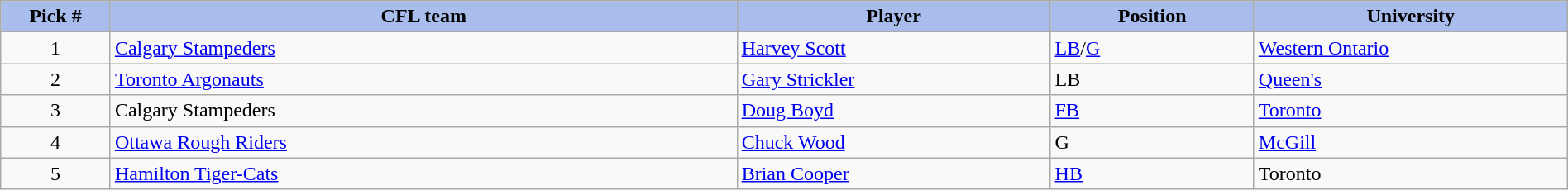<table class="wikitable" style="width: 100%">
<tr>
<th style="background:#A8BDEC;" width=7%>Pick #</th>
<th width=40% style="background:#A8BDEC;">CFL team</th>
<th width=20% style="background:#A8BDEC;">Player</th>
<th width=13% style="background:#A8BDEC;">Position</th>
<th width=20% style="background:#A8BDEC;">University</th>
</tr>
<tr>
<td align=center>1</td>
<td><a href='#'>Calgary Stampeders</a></td>
<td><a href='#'>Harvey Scott</a></td>
<td><a href='#'>LB</a>/<a href='#'>G</a></td>
<td><a href='#'>Western Ontario</a></td>
</tr>
<tr>
<td align=center>2</td>
<td><a href='#'>Toronto Argonauts</a></td>
<td><a href='#'>Gary Strickler</a></td>
<td>LB</td>
<td><a href='#'>Queen's</a></td>
</tr>
<tr>
<td align=center>3</td>
<td>Calgary Stampeders</td>
<td><a href='#'>Doug Boyd</a></td>
<td><a href='#'>FB</a></td>
<td><a href='#'>Toronto</a></td>
</tr>
<tr>
<td align=center>4</td>
<td><a href='#'>Ottawa Rough Riders</a></td>
<td><a href='#'>Chuck Wood</a></td>
<td>G</td>
<td><a href='#'>McGill</a></td>
</tr>
<tr>
<td align=center>5</td>
<td><a href='#'>Hamilton Tiger-Cats</a></td>
<td><a href='#'>Brian Cooper</a></td>
<td><a href='#'>HB</a></td>
<td>Toronto</td>
</tr>
</table>
